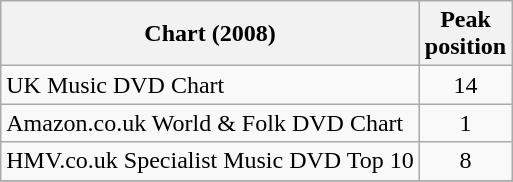<table class="wikitable">
<tr>
<th>Chart (2008)</th>
<th>Peak<br>position</th>
</tr>
<tr>
<td>UK Music DVD Chart</td>
<td align="center">14</td>
</tr>
<tr>
<td>Amazon.co.uk World & Folk DVD Chart</td>
<td align="center">1</td>
</tr>
<tr>
<td>HMV.co.uk Specialist Music DVD Top 10</td>
<td align="center">8</td>
</tr>
<tr>
</tr>
</table>
